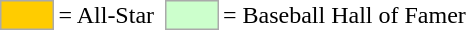<table>
<tr>
<td style="background-color:#FFCC00; border:1px solid #aaaaaa; width:2em;"></td>
<td>= All-Star</td>
<td></td>
<td style="background-color:#CCFFCC; border:1px solid #aaaaaa; width:2em;"></td>
<td>= Baseball Hall of Famer</td>
</tr>
</table>
